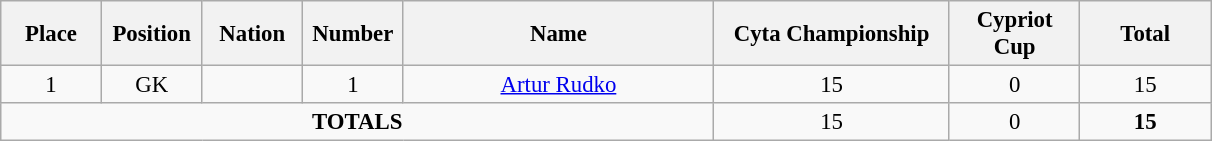<table class="wikitable" style="font-size: 95%; text-align: center;">
<tr>
<th width=60>Place</th>
<th width=60>Position</th>
<th width=60>Nation</th>
<th width=60>Number</th>
<th width=200>Name</th>
<th width=150>Cyta Championship</th>
<th width=80>Cypriot Cup</th>
<th width=80><strong>Total</strong></th>
</tr>
<tr>
<td>1</td>
<td>GK</td>
<td></td>
<td>1</td>
<td><a href='#'>Artur Rudko</a></td>
<td>15</td>
<td>0</td>
<td>15</td>
</tr>
<tr>
<td colspan="5"><strong>TOTALS</strong></td>
<td>15</td>
<td>0</td>
<td><strong>15</strong></td>
</tr>
</table>
